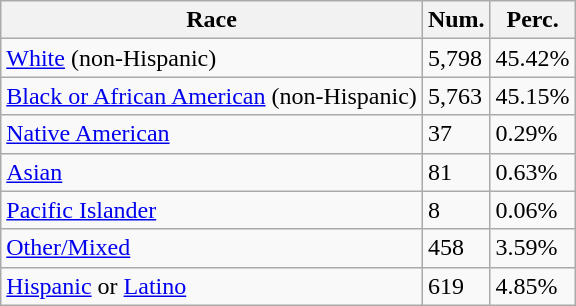<table class="wikitable">
<tr>
<th>Race</th>
<th>Num.</th>
<th>Perc.</th>
</tr>
<tr>
<td><a href='#'>White</a> (non-Hispanic)</td>
<td>5,798</td>
<td>45.42%</td>
</tr>
<tr>
<td><a href='#'>Black or African American</a> (non-Hispanic)</td>
<td>5,763</td>
<td>45.15%</td>
</tr>
<tr>
<td><a href='#'>Native American</a></td>
<td>37</td>
<td>0.29%</td>
</tr>
<tr>
<td><a href='#'>Asian</a></td>
<td>81</td>
<td>0.63%</td>
</tr>
<tr>
<td><a href='#'>Pacific Islander</a></td>
<td>8</td>
<td>0.06%</td>
</tr>
<tr>
<td><a href='#'>Other/Mixed</a></td>
<td>458</td>
<td>3.59%</td>
</tr>
<tr>
<td><a href='#'>Hispanic</a> or <a href='#'>Latino</a></td>
<td>619</td>
<td>4.85%</td>
</tr>
</table>
